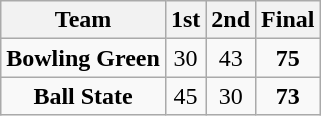<table class="wikitable" style="text-align:center">
<tr>
<th>Team</th>
<th>1st</th>
<th>2nd</th>
<th>Final</th>
</tr>
<tr>
<td><strong>Bowling Green</strong></td>
<td>30</td>
<td>43</td>
<td><strong>75</strong></td>
</tr>
<tr>
<td><strong>Ball State</strong></td>
<td>45</td>
<td>30</td>
<td><strong>73</strong></td>
</tr>
</table>
